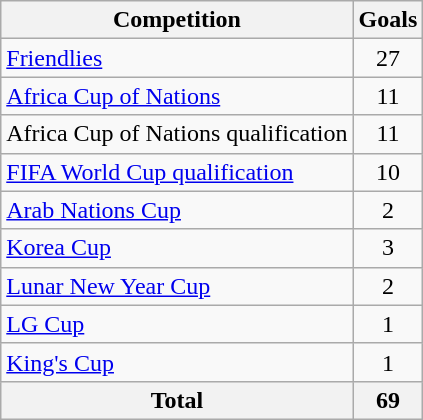<table class="wikitable sortable" style="text-align:center">
<tr>
<th scope="col">Competition</th>
<th scope="col">Goals</th>
</tr>
<tr>
<td style="text-align:left"><a href='#'>Friendlies</a></td>
<td>27</td>
</tr>
<tr>
<td style="text-align:left"><a href='#'>Africa Cup of Nations</a></td>
<td>11</td>
</tr>
<tr>
<td style="text-align:left">Africa Cup of Nations qualification</td>
<td>11</td>
</tr>
<tr>
<td style="text-align:left"><a href='#'>FIFA World Cup qualification</a></td>
<td>10</td>
</tr>
<tr>
<td style="text-align:left"><a href='#'>Arab Nations Cup</a></td>
<td>2</td>
</tr>
<tr>
<td style="text-align:left"><a href='#'>Korea Cup</a></td>
<td>3</td>
</tr>
<tr>
<td style="text-align:left"><a href='#'>Lunar New Year Cup</a></td>
<td>2</td>
</tr>
<tr>
<td style="text-align:left"><a href='#'>LG Cup</a></td>
<td>1</td>
</tr>
<tr>
<td style="text-align:left"><a href='#'>King's Cup</a></td>
<td>1</td>
</tr>
<tr>
<th>Total</th>
<th>69</th>
</tr>
</table>
